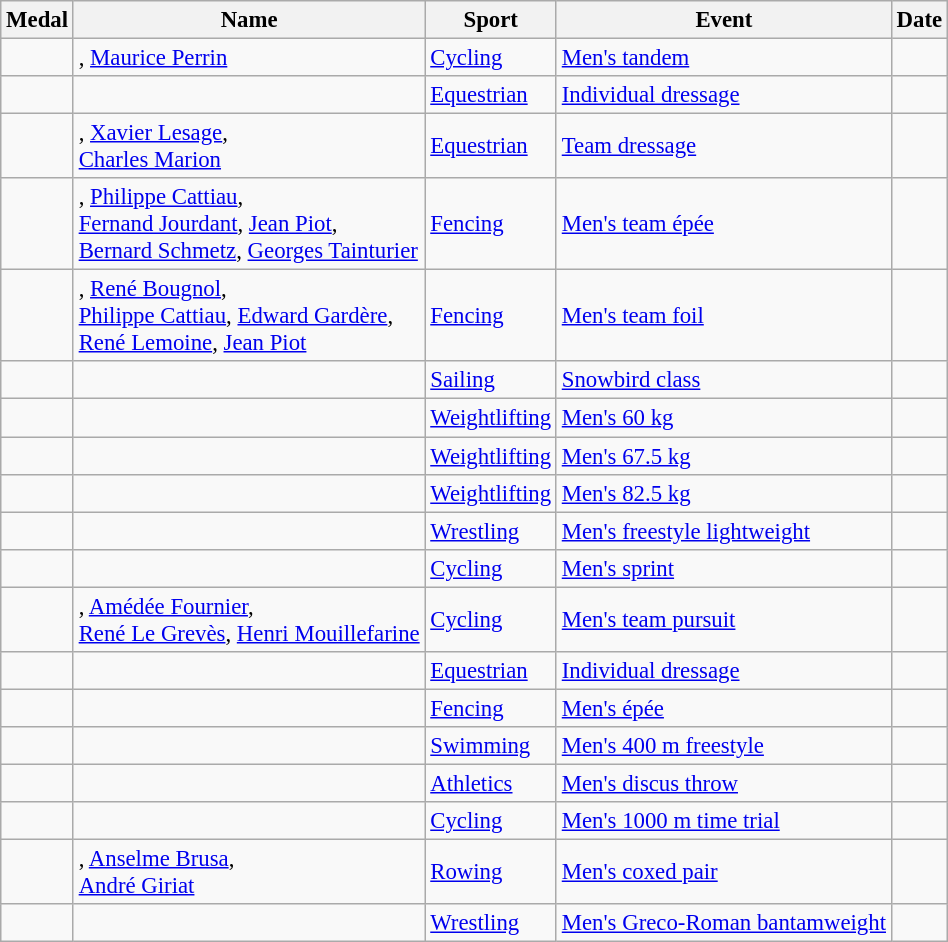<table class="wikitable sortable" style="font-size:95%">
<tr>
<th>Medal</th>
<th>Name</th>
<th>Sport</th>
<th>Event</th>
<th>Date</th>
</tr>
<tr>
<td></td>
<td>, <a href='#'>Maurice Perrin</a></td>
<td><a href='#'>Cycling</a></td>
<td><a href='#'>Men's tandem</a></td>
<td></td>
</tr>
<tr>
<td></td>
<td></td>
<td><a href='#'>Equestrian</a></td>
<td><a href='#'>Individual dressage</a></td>
<td></td>
</tr>
<tr>
<td></td>
<td>, <a href='#'>Xavier Lesage</a>,<br><a href='#'>Charles Marion</a></td>
<td><a href='#'>Equestrian</a></td>
<td><a href='#'>Team dressage</a></td>
<td></td>
</tr>
<tr>
<td></td>
<td>, <a href='#'>Philippe Cattiau</a>,<br><a href='#'>Fernand Jourdant</a>, <a href='#'>Jean Piot</a>,<br><a href='#'>Bernard Schmetz</a>, <a href='#'>Georges Tainturier</a></td>
<td><a href='#'>Fencing</a></td>
<td><a href='#'>Men's team épée</a></td>
<td></td>
</tr>
<tr>
<td></td>
<td>, <a href='#'>René Bougnol</a>,<br><a href='#'>Philippe Cattiau</a>, <a href='#'>Edward Gardère</a>,<br><a href='#'>René Lemoine</a>, <a href='#'>Jean Piot</a></td>
<td><a href='#'>Fencing</a></td>
<td><a href='#'>Men's team foil</a></td>
<td></td>
</tr>
<tr>
<td></td>
<td></td>
<td><a href='#'>Sailing</a></td>
<td><a href='#'>Snowbird class</a></td>
<td></td>
</tr>
<tr>
<td></td>
<td></td>
<td><a href='#'>Weightlifting</a></td>
<td><a href='#'>Men's 60 kg</a></td>
<td></td>
</tr>
<tr>
<td></td>
<td></td>
<td><a href='#'>Weightlifting</a></td>
<td><a href='#'>Men's 67.5 kg</a></td>
<td></td>
</tr>
<tr>
<td></td>
<td></td>
<td><a href='#'>Weightlifting</a></td>
<td><a href='#'>Men's 82.5 kg</a></td>
<td></td>
</tr>
<tr>
<td></td>
<td></td>
<td><a href='#'>Wrestling</a></td>
<td><a href='#'>Men's freestyle lightweight</a></td>
<td></td>
</tr>
<tr>
<td></td>
<td></td>
<td><a href='#'>Cycling</a></td>
<td><a href='#'>Men's sprint</a></td>
<td></td>
</tr>
<tr>
<td></td>
<td>, <a href='#'>Amédée Fournier</a>,<br><a href='#'>René Le Grevès</a>, <a href='#'>Henri Mouillefarine</a></td>
<td><a href='#'>Cycling</a></td>
<td><a href='#'>Men's team pursuit</a></td>
<td></td>
</tr>
<tr>
<td></td>
<td></td>
<td><a href='#'>Equestrian</a></td>
<td><a href='#'>Individual dressage</a></td>
<td></td>
</tr>
<tr>
<td></td>
<td></td>
<td><a href='#'>Fencing</a></td>
<td><a href='#'>Men's épée</a></td>
<td></td>
</tr>
<tr>
<td></td>
<td></td>
<td><a href='#'>Swimming</a></td>
<td><a href='#'>Men's 400 m freestyle</a></td>
<td></td>
</tr>
<tr>
<td></td>
<td></td>
<td><a href='#'>Athletics</a></td>
<td><a href='#'>Men's discus throw</a></td>
<td></td>
</tr>
<tr>
<td></td>
<td></td>
<td><a href='#'>Cycling</a></td>
<td><a href='#'>Men's 1000 m time trial</a></td>
<td></td>
</tr>
<tr>
<td></td>
<td>, <a href='#'>Anselme Brusa</a>,<br><a href='#'>André Giriat</a></td>
<td><a href='#'>Rowing</a></td>
<td><a href='#'>Men's coxed pair</a></td>
<td></td>
</tr>
<tr>
<td></td>
<td></td>
<td><a href='#'>Wrestling</a></td>
<td><a href='#'>Men's Greco-Roman bantamweight</a></td>
<td></td>
</tr>
</table>
